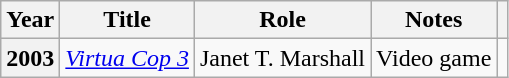<table class="wikitable plainrowheaders sortable" style="margin-right: 0;">
<tr>
<th scope="col">Year</th>
<th scope="col">Title</th>
<th scope="col">Role</th>
<th scope="col" class="unsortable">Notes</th>
<th scope="col" class="unsortable"></th>
</tr>
<tr>
<th scope="row">2003</th>
<td><em><a href='#'>Virtua Cop 3</a></em></td>
<td>Janet T. Marshall</td>
<td>Video game</td>
<td style="text-align:center;"></td>
</tr>
</table>
